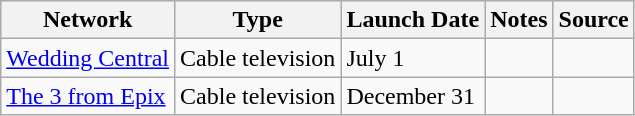<table class="wikitable">
<tr>
<th>Network</th>
<th>Type</th>
<th>Launch Date</th>
<th>Notes</th>
<th>Source</th>
</tr>
<tr>
<td><a href='#'>Wedding Central</a></td>
<td>Cable television</td>
<td>July 1</td>
<td></td>
<td></td>
</tr>
<tr>
<td><a href='#'>The 3 from Epix</a></td>
<td>Cable television</td>
<td>December 31</td>
<td></td>
<td></td>
</tr>
</table>
